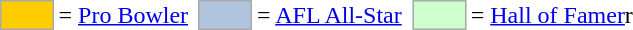<table>
<tr>
<td style="background-color:#FFCC00; border:1px solid #aaaaaa; width:2em;"></td>
<td>= <a href='#'>Pro Bowler</a> </td>
<td></td>
<td style="background-color:lightsteelblue; border:1px solid #aaaaaa; width:2em;"></td>
<td>= <a href='#'>AFL All-Star</a></td>
<td></td>
<td style="background-color:#CCFFCC; border:1px solid #aaaaaa; width:2em;"></td>
<td>= <a href='#'>Hall of Famer</a>r</td>
</tr>
</table>
